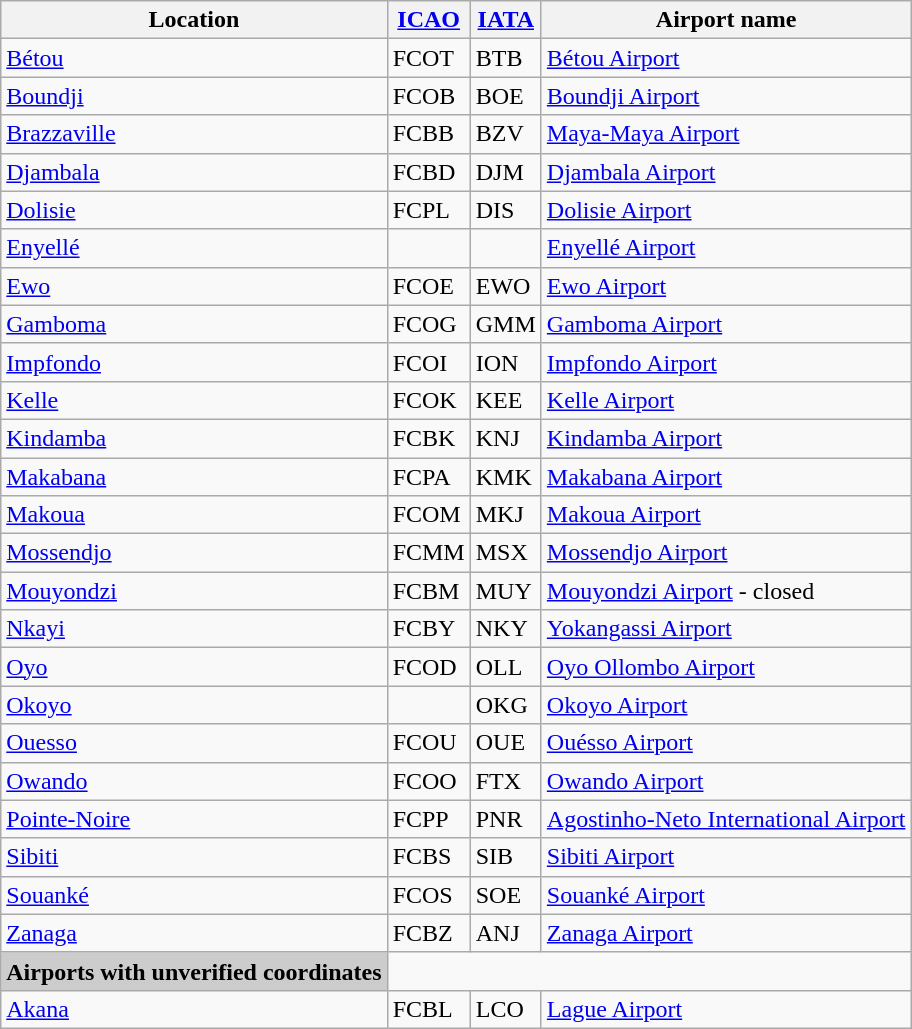<table class="wikitable sortable">
<tr valign=baseline>
<th>Location</th>
<th><a href='#'>ICAO</a></th>
<th><a href='#'>IATA</a></th>
<th>Airport name</th>
</tr>
<tr valign=top>
<td><a href='#'>Bétou</a></td>
<td>FCOT</td>
<td>BTB</td>
<td><a href='#'>Bétou Airport</a></td>
</tr>
<tr valign=top>
<td><a href='#'>Boundji</a></td>
<td>FCOB</td>
<td>BOE</td>
<td><a href='#'>Boundji Airport</a></td>
</tr>
<tr valign=top>
<td><a href='#'>Brazzaville</a></td>
<td>FCBB</td>
<td>BZV</td>
<td><a href='#'>Maya-Maya Airport</a></td>
</tr>
<tr valign=top>
<td><a href='#'>Djambala</a></td>
<td>FCBD</td>
<td>DJM</td>
<td><a href='#'>Djambala Airport</a></td>
</tr>
<tr valign=top>
<td><a href='#'>Dolisie</a></td>
<td>FCPL</td>
<td>DIS</td>
<td><a href='#'>Dolisie Airport</a></td>
</tr>
<tr valign=top>
<td><a href='#'>Enyellé</a></td>
<td></td>
<td></td>
<td><a href='#'>Enyellé Airport</a></td>
</tr>
<tr valign=top>
<td><a href='#'>Ewo</a></td>
<td>FCOE</td>
<td>EWO</td>
<td><a href='#'>Ewo Airport</a></td>
</tr>
<tr valign=top>
<td><a href='#'>Gamboma</a></td>
<td>FCOG</td>
<td>GMM</td>
<td><a href='#'>Gamboma Airport</a></td>
</tr>
<tr valign=top>
<td><a href='#'>Impfondo</a></td>
<td>FCOI</td>
<td>ION</td>
<td><a href='#'>Impfondo Airport</a></td>
</tr>
<tr valign=top>
<td><a href='#'>Kelle</a></td>
<td>FCOK</td>
<td>KEE</td>
<td><a href='#'>Kelle Airport</a></td>
</tr>
<tr valign=top>
<td><a href='#'>Kindamba</a></td>
<td>FCBK</td>
<td>KNJ</td>
<td><a href='#'>Kindamba Airport</a></td>
</tr>
<tr valign=top>
<td><a href='#'>Makabana</a></td>
<td>FCPA</td>
<td>KMK</td>
<td><a href='#'>Makabana Airport</a></td>
</tr>
<tr valign=top>
<td><a href='#'>Makoua</a></td>
<td>FCOM</td>
<td>MKJ</td>
<td><a href='#'>Makoua Airport</a></td>
</tr>
<tr valign=top>
<td><a href='#'>Mossendjo</a></td>
<td>FCMM</td>
<td>MSX</td>
<td><a href='#'>Mossendjo Airport</a></td>
</tr>
<tr valign=top>
<td><a href='#'>Mouyondzi</a></td>
<td>FCBM</td>
<td>MUY</td>
<td><a href='#'>Mouyondzi Airport</a> - closed</td>
</tr>
<tr valign=top>
<td><a href='#'>Nkayi</a></td>
<td>FCBY</td>
<td>NKY</td>
<td><a href='#'>Yokangassi Airport</a></td>
</tr>
<tr valign=top>
<td><a href='#'>Oyo</a></td>
<td>FCOD</td>
<td>OLL</td>
<td><a href='#'>Oyo Ollombo Airport</a></td>
</tr>
<tr valign=top>
<td><a href='#'>Okoyo</a></td>
<td> </td>
<td>OKG</td>
<td><a href='#'>Okoyo Airport</a></td>
</tr>
<tr valign=top>
<td><a href='#'>Ouesso</a></td>
<td>FCOU</td>
<td>OUE</td>
<td><a href='#'>Ouésso Airport</a></td>
</tr>
<tr valign=top>
<td><a href='#'>Owando</a></td>
<td>FCOO</td>
<td>FTX</td>
<td><a href='#'>Owando Airport</a></td>
</tr>
<tr valign=top>
<td><a href='#'>Pointe-Noire</a></td>
<td>FCPP</td>
<td>PNR</td>
<td><a href='#'>Agostinho-Neto International Airport</a></td>
</tr>
<tr valign=top>
<td><a href='#'>Sibiti</a></td>
<td>FCBS</td>
<td>SIB</td>
<td><a href='#'>Sibiti Airport</a></td>
</tr>
<tr valign=top>
<td><a href='#'>Souanké</a></td>
<td>FCOS</td>
<td>SOE</td>
<td><a href='#'>Souanké Airport</a></td>
</tr>
<tr valign=top>
<td><a href='#'>Zanaga</a></td>
<td>FCBZ</td>
<td>ANJ</td>
<td><a href='#'>Zanaga Airport</a></td>
</tr>
<tr class="sortbottom" style="background:#ccc;">
<td><strong>Airports with unverified coordinates</strong></td>
</tr>
<tr valign=top>
<td><a href='#'>Akana</a></td>
<td>FCBL</td>
<td>LCO</td>
<td><a href='#'>Lague Airport</a></td>
</tr>
</table>
